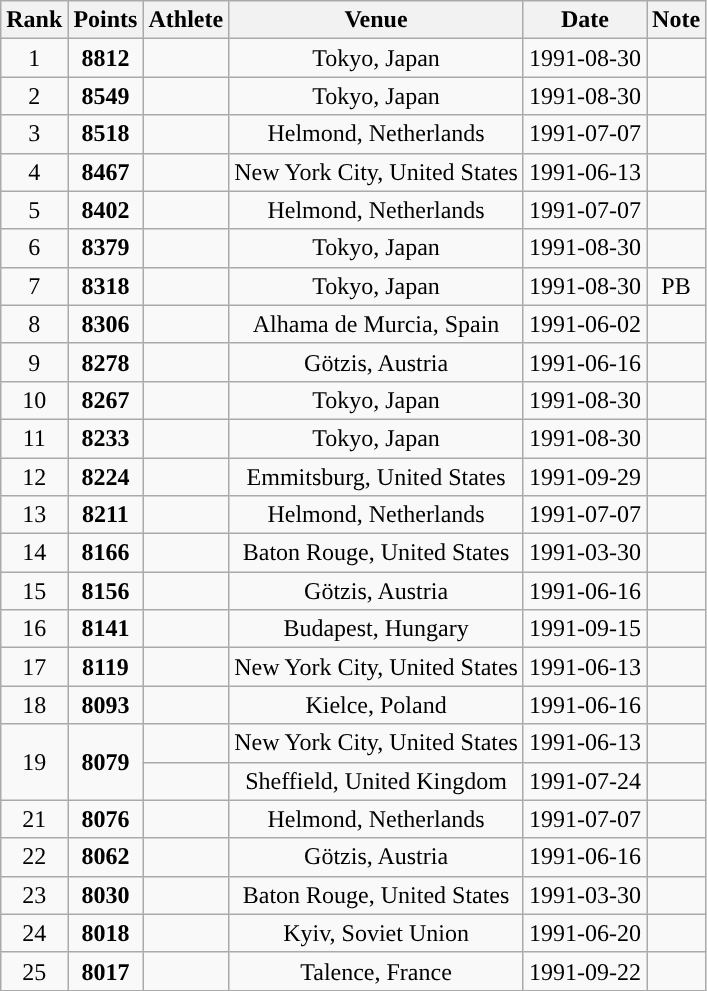<table class="wikitable" style=" text-align:center;">
<tr>
<th>Rank</th>
<th>Points</th>
<th>Athlete</th>
<th>Venue</th>
<th>Date</th>
<th>Note</th>
</tr>
<tr>
<td>1</td>
<td><strong>8812</strong></td>
<td align=left></td>
<td>Tokyo, Japan</td>
<td>1991-08-30</td>
<td></td>
</tr>
<tr>
<td>2</td>
<td><strong>8549</strong></td>
<td align=left></td>
<td>Tokyo, Japan</td>
<td>1991-08-30</td>
<td></td>
</tr>
<tr>
<td>3</td>
<td><strong>8518</strong></td>
<td align=left></td>
<td>Helmond, Netherlands</td>
<td>1991-07-07</td>
<td></td>
</tr>
<tr>
<td>4</td>
<td><strong>8467</strong></td>
<td align=left></td>
<td>New York City, United States</td>
<td>1991-06-13</td>
<td></td>
</tr>
<tr>
<td>5</td>
<td><strong>8402</strong></td>
<td align=left></td>
<td>Helmond, Netherlands</td>
<td>1991-07-07</td>
<td></td>
</tr>
<tr>
<td>6</td>
<td><strong>8379</strong></td>
<td align=left></td>
<td>Tokyo, Japan</td>
<td>1991-08-30</td>
<td></td>
</tr>
<tr>
<td>7</td>
<td><strong>8318</strong></td>
<td align=left></td>
<td>Tokyo, Japan</td>
<td>1991-08-30</td>
<td>PB</td>
</tr>
<tr>
<td>8</td>
<td><strong>8306</strong></td>
<td align=left></td>
<td>Alhama de Murcia, Spain</td>
<td>1991-06-02</td>
<td></td>
</tr>
<tr>
<td>9</td>
<td><strong>8278</strong></td>
<td align=left></td>
<td>Götzis, Austria</td>
<td>1991-06-16</td>
<td></td>
</tr>
<tr>
<td>10</td>
<td><strong>8267</strong></td>
<td align=left></td>
<td>Tokyo, Japan</td>
<td>1991-08-30</td>
<td></td>
</tr>
<tr>
<td>11</td>
<td><strong>8233</strong></td>
<td align=left></td>
<td>Tokyo, Japan</td>
<td>1991-08-30</td>
<td></td>
</tr>
<tr>
<td>12</td>
<td><strong>8224</strong></td>
<td align=left></td>
<td>Emmitsburg, United States</td>
<td>1991-09-29</td>
<td></td>
</tr>
<tr>
<td>13</td>
<td><strong>8211</strong></td>
<td align=left></td>
<td>Helmond, Netherlands</td>
<td>1991-07-07</td>
<td></td>
</tr>
<tr>
<td>14</td>
<td><strong>8166</strong></td>
<td align=left></td>
<td>Baton Rouge, United States</td>
<td>1991-03-30</td>
<td></td>
</tr>
<tr>
<td>15</td>
<td><strong>8156</strong></td>
<td align=left></td>
<td>Götzis, Austria</td>
<td>1991-06-16</td>
<td></td>
</tr>
<tr>
<td>16</td>
<td><strong>8141</strong></td>
<td align=left></td>
<td>Budapest, Hungary</td>
<td>1991-09-15</td>
<td></td>
</tr>
<tr>
<td>17</td>
<td><strong>8119</strong></td>
<td align=left></td>
<td>New York City, United States</td>
<td>1991-06-13</td>
<td></td>
</tr>
<tr>
<td>18</td>
<td><strong>8093</strong></td>
<td align=left></td>
<td>Kielce, Poland</td>
<td>1991-06-16</td>
<td></td>
</tr>
<tr>
<td rowspan=2>19</td>
<td rowspan=2><strong>8079</strong></td>
<td align=left></td>
<td>New York City, United States</td>
<td>1991-06-13</td>
<td></td>
</tr>
<tr>
<td align=left></td>
<td>Sheffield, United Kingdom</td>
<td>1991-07-24</td>
<td></td>
</tr>
<tr>
<td>21</td>
<td><strong>8076</strong></td>
<td align=left></td>
<td>Helmond, Netherlands</td>
<td>1991-07-07</td>
<td></td>
</tr>
<tr>
<td>22</td>
<td><strong>8062</strong></td>
<td align=left></td>
<td>Götzis, Austria</td>
<td>1991-06-16</td>
<td></td>
</tr>
<tr>
<td>23</td>
<td><strong>8030</strong></td>
<td align=left></td>
<td>Baton Rouge, United States</td>
<td>1991-03-30</td>
<td></td>
</tr>
<tr>
<td>24</td>
<td><strong>8018</strong></td>
<td align=left></td>
<td>Kyiv, Soviet Union</td>
<td>1991-06-20</td>
<td></td>
</tr>
<tr>
<td>25</td>
<td><strong>8017</strong></td>
<td align=left></td>
<td>Talence, France</td>
<td>1991-09-22</td>
<td></td>
</tr>
</table>
